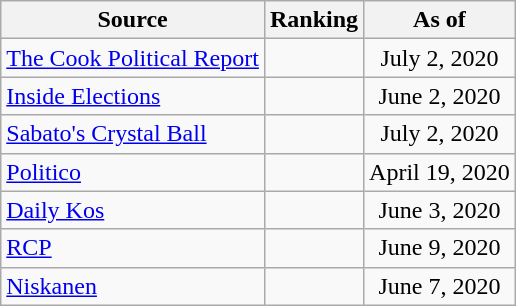<table class="wikitable" style="text-align:center">
<tr>
<th>Source</th>
<th>Ranking</th>
<th>As of</th>
</tr>
<tr>
<td align=left><a href='#'>The Cook Political Report</a></td>
<td></td>
<td>July 2, 2020</td>
</tr>
<tr>
<td align=left><a href='#'>Inside Elections</a></td>
<td></td>
<td>June 2, 2020</td>
</tr>
<tr>
<td align=left><a href='#'>Sabato's Crystal Ball</a></td>
<td></td>
<td>July 2, 2020</td>
</tr>
<tr>
<td align="left"><a href='#'>Politico</a></td>
<td></td>
<td>April 19, 2020</td>
</tr>
<tr>
<td align="left"><a href='#'>Daily Kos</a></td>
<td></td>
<td>June 3, 2020</td>
</tr>
<tr>
<td align="left"><a href='#'>RCP</a></td>
<td></td>
<td>June 9, 2020</td>
</tr>
<tr>
<td align="left"><a href='#'>Niskanen</a></td>
<td></td>
<td>June 7, 2020</td>
</tr>
</table>
